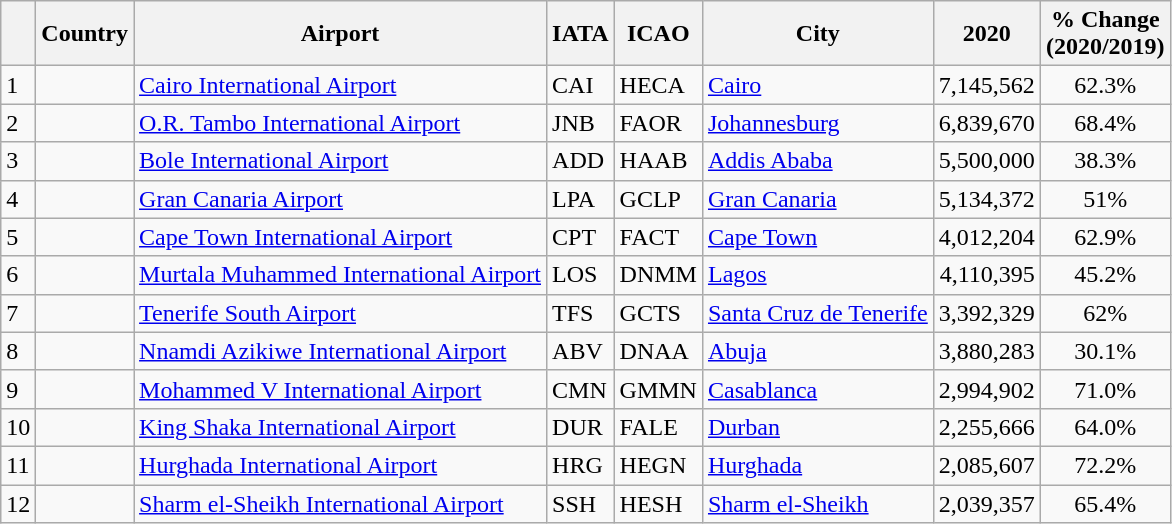<table class="wikitable sortable">
<tr>
<th></th>
<th>Country</th>
<th>Airport</th>
<th>IATA</th>
<th>ICAO</th>
<th>City</th>
<th>2020</th>
<th>% Change<br>(2020/2019)</th>
</tr>
<tr>
<td>1</td>
<td></td>
<td><a href='#'>Cairo International Airport</a></td>
<td>CAI</td>
<td>HECA</td>
<td><a href='#'>Cairo</a></td>
<td align="right">7,145,562</td>
<td align="center">62.3%</td>
</tr>
<tr>
<td>2</td>
<td></td>
<td><a href='#'>O.R. Tambo International Airport</a></td>
<td>JNB</td>
<td>FAOR</td>
<td><a href='#'>Johannesburg</a></td>
<td style="text-align:right;">6,839,670</td>
<td align="center"> 68.4%</td>
</tr>
<tr>
<td>3</td>
<td></td>
<td><a href='#'>Bole International Airport</a></td>
<td>ADD</td>
<td>HAAB</td>
<td><a href='#'>Addis Ababa</a></td>
<td style="text-align:right;">5,500,000</td>
<td style="text-align:center;" >38.3%</td>
</tr>
<tr>
<td>4</td>
<td></td>
<td><a href='#'>Gran Canaria Airport</a></td>
<td>LPA</td>
<td>GCLP</td>
<td><a href='#'>Gran Canaria</a></td>
<td style="text-align:right;">5,134,372</td>
<td align="center">51%</td>
</tr>
<tr>
<td>5</td>
<td></td>
<td><a href='#'>Cape Town International Airport</a></td>
<td>CPT</td>
<td>FACT</td>
<td><a href='#'>Cape Town</a></td>
<td align="right">4,012,204</td>
<td align="center">62.9%</td>
</tr>
<tr>
<td>6</td>
<td></td>
<td><a href='#'>Murtala Muhammed International Airport</a></td>
<td>LOS</td>
<td>DNMM</td>
<td><a href='#'>Lagos</a></td>
<td style="text-align:right;">4,110,395</td>
<td style="text-align:center;">45.2%</td>
</tr>
<tr>
<td>7</td>
<td></td>
<td><a href='#'>Tenerife South Airport</a></td>
<td>TFS</td>
<td>GCTS</td>
<td><a href='#'>Santa Cruz de Tenerife</a></td>
<td style="text-align:right;">3,392,329</td>
<td align="center">62%</td>
</tr>
<tr>
<td>8</td>
<td></td>
<td><a href='#'>Nnamdi Azikiwe International Airport</a></td>
<td>ABV</td>
<td>DNAA</td>
<td><a href='#'>Abuja</a></td>
<td style="text-align:right;">3,880,283</td>
<td style="text-align:center;">30.1%</td>
</tr>
<tr>
<td>9</td>
<td></td>
<td><a href='#'>Mohammed V International Airport</a></td>
<td>CMN</td>
<td>GMMN</td>
<td><a href='#'>Casablanca</a></td>
<td style="text-align:right;">2,994,902</td>
<td style="text-align:center;">71.0%</td>
</tr>
<tr>
<td>10</td>
<td></td>
<td><a href='#'>King Shaka International Airport</a></td>
<td>DUR</td>
<td>FALE</td>
<td><a href='#'>Durban</a></td>
<td style="text-align:right;">2,255,666</td>
<td style="text-align:center;">64.0%</td>
</tr>
<tr>
<td>11</td>
<td></td>
<td><a href='#'>Hurghada International Airport</a></td>
<td>HRG</td>
<td>HEGN</td>
<td><a href='#'>Hurghada</a></td>
<td align="right">2,085,607</td>
<td align="center">72.2%</td>
</tr>
<tr>
<td>12</td>
<td></td>
<td><a href='#'>Sharm el-Sheikh International Airport</a></td>
<td>SSH</td>
<td>HESH</td>
<td><a href='#'>Sharm el-Sheikh</a></td>
<td style="text-align:right;">2,039,357</td>
<td style="text-align:center;">65.4%</td>
</tr>
</table>
